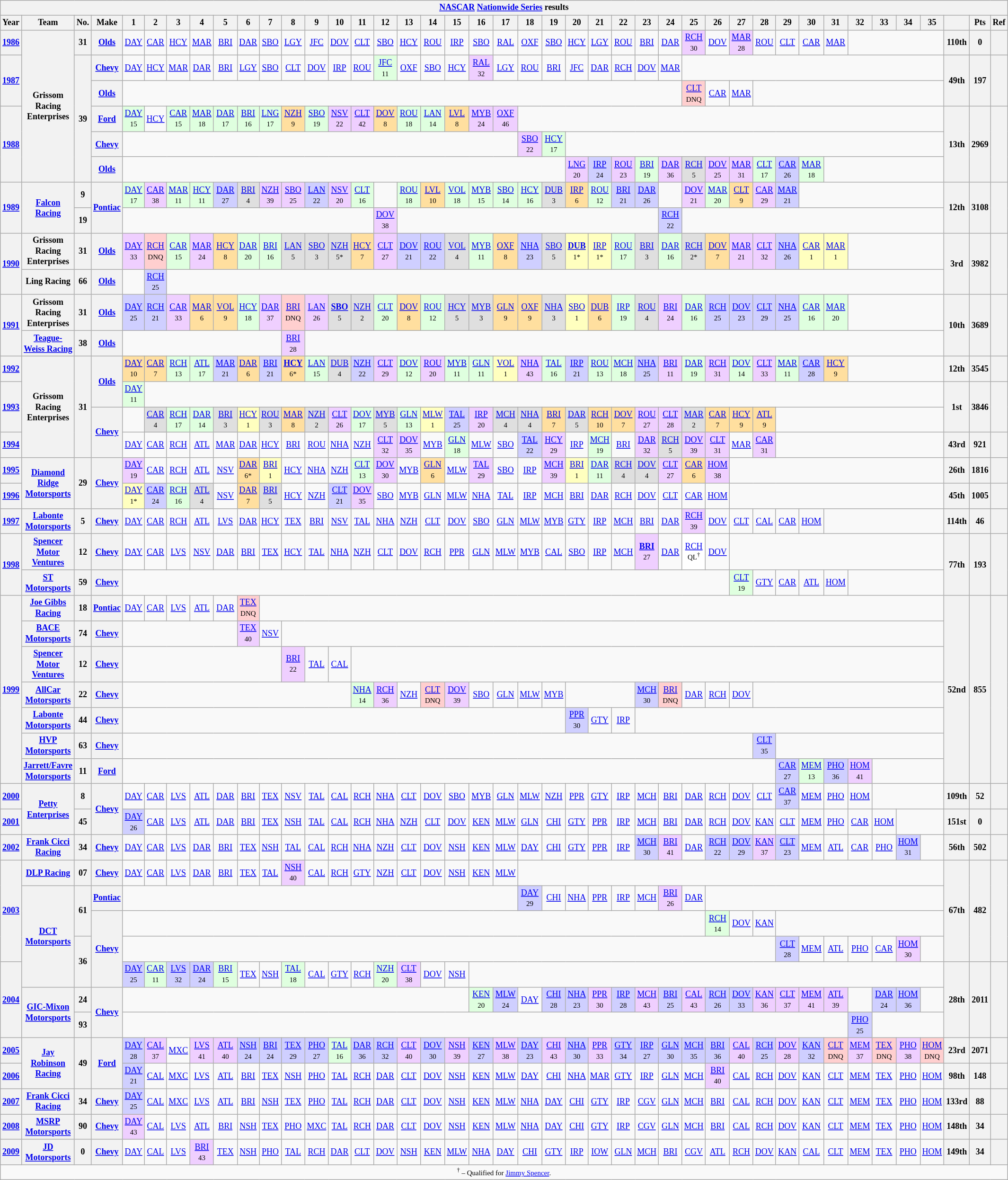<table class="wikitable" style="text-align:center; font-size:75%">
<tr>
<th colspan=42><a href='#'>NASCAR</a> <a href='#'>Nationwide Series</a> results</th>
</tr>
<tr>
<th>Year</th>
<th>Team</th>
<th>No.</th>
<th>Make</th>
<th>1</th>
<th>2</th>
<th>3</th>
<th>4</th>
<th>5</th>
<th>6</th>
<th>7</th>
<th>8</th>
<th>9</th>
<th>10</th>
<th>11</th>
<th>12</th>
<th>13</th>
<th>14</th>
<th>15</th>
<th>16</th>
<th>17</th>
<th>18</th>
<th>19</th>
<th>20</th>
<th>21</th>
<th>22</th>
<th>23</th>
<th>24</th>
<th>25</th>
<th>26</th>
<th>27</th>
<th>28</th>
<th>29</th>
<th>30</th>
<th>31</th>
<th>32</th>
<th>33</th>
<th>34</th>
<th>35</th>
<th></th>
<th>Pts</th>
<th>Ref</th>
</tr>
<tr>
<th><a href='#'>1986</a></th>
<th rowspan=6>Grissom Racing Enterprises</th>
<th>31</th>
<th><a href='#'>Olds</a></th>
<td><a href='#'>DAY</a></td>
<td><a href='#'>CAR</a></td>
<td><a href='#'>HCY</a></td>
<td><a href='#'>MAR</a></td>
<td><a href='#'>BRI</a></td>
<td><a href='#'>DAR</a></td>
<td><a href='#'>SBO</a></td>
<td><a href='#'>LGY</a></td>
<td><a href='#'>JFC</a></td>
<td><a href='#'>DOV</a></td>
<td><a href='#'>CLT</a></td>
<td><a href='#'>SBO</a></td>
<td><a href='#'>HCY</a></td>
<td><a href='#'>ROU</a></td>
<td><a href='#'>IRP</a></td>
<td><a href='#'>SBO</a></td>
<td><a href='#'>RAL</a></td>
<td><a href='#'>OXF</a></td>
<td><a href='#'>SBO</a></td>
<td><a href='#'>HCY</a></td>
<td><a href='#'>LGY</a></td>
<td><a href='#'>ROU</a></td>
<td><a href='#'>BRI</a></td>
<td><a href='#'>DAR</a></td>
<td bgcolor="EFCFFF"><a href='#'>RCH</a><br><small>30</small></td>
<td><a href='#'>DOV</a></td>
<td bgcolor="EFCFFF"><a href='#'>MAR</a><br><small>28</small></td>
<td><a href='#'>ROU</a></td>
<td><a href='#'>CLT</a></td>
<td><a href='#'>CAR</a></td>
<td><a href='#'>MAR</a></td>
<td colspan=4></td>
<th>110th</th>
<th>0</th>
<th></th>
</tr>
<tr>
<th rowspan=2><a href='#'>1987</a></th>
<th rowspan=5>39</th>
<th><a href='#'>Chevy</a></th>
<td><a href='#'>DAY</a></td>
<td><a href='#'>HCY</a></td>
<td><a href='#'>MAR</a></td>
<td><a href='#'>DAR</a></td>
<td><a href='#'>BRI</a></td>
<td><a href='#'>LGY</a></td>
<td><a href='#'>SBO</a></td>
<td><a href='#'>CLT</a></td>
<td><a href='#'>DOV</a></td>
<td><a href='#'>IRP</a></td>
<td><a href='#'>ROU</a></td>
<td bgcolor="DFFFDF"><a href='#'>JFC</a><br><small>11</small></td>
<td><a href='#'>OXF</a></td>
<td><a href='#'>SBO</a></td>
<td><a href='#'>HCY</a></td>
<td bgcolor="EFCFFF"><a href='#'>RAL</a><br><small>32</small></td>
<td><a href='#'>LGY</a></td>
<td><a href='#'>ROU</a></td>
<td><a href='#'>BRI</a></td>
<td><a href='#'>JFC</a></td>
<td><a href='#'>DAR</a></td>
<td><a href='#'>RCH</a></td>
<td><a href='#'>DOV</a></td>
<td><a href='#'>MAR</a></td>
<td colspan=11></td>
<th rowspan=2>49th</th>
<th rowspan=2>197</th>
<th rowspan=2></th>
</tr>
<tr>
<th><a href='#'>Olds</a></th>
<td colspan=24></td>
<td style="background:#FFCFCF;"><a href='#'>CLT</a><br><small>DNQ</small></td>
<td><a href='#'>CAR</a></td>
<td><a href='#'>MAR</a></td>
<td colspan=8></td>
</tr>
<tr>
<th rowspan=3><a href='#'>1988</a></th>
<th><a href='#'>Ford</a></th>
<td bgcolor="DFFFDF"><a href='#'>DAY</a><br><small>15</small></td>
<td><a href='#'>HCY</a></td>
<td bgcolor="DFFFDF"><a href='#'>CAR</a><br><small>15</small></td>
<td bgcolor="DFFFDF"><a href='#'>MAR</a><br><small>18</small></td>
<td bgcolor="DFFFDF"><a href='#'>DAR</a><br><small>17</small></td>
<td bgcolor="DFFFDF"><a href='#'>BRI</a><br><small>16</small></td>
<td bgcolor="DFFFDF"><a href='#'>LNG</a><br><small>17</small></td>
<td bgcolor="FFDF9F"><a href='#'>NZH</a><br><small>9</small></td>
<td bgcolor="DFFFDF"><a href='#'>SBO</a><br><small>19</small></td>
<td bgcolor="EFCFFF"><a href='#'>NSV</a><br><small>22</small></td>
<td bgcolor="EFCFFF"><a href='#'>CLT</a><br><small>42</small></td>
<td bgcolor="FFDF9F"><a href='#'>DOV</a><br><small>8</small></td>
<td bgcolor="DFFFDF"><a href='#'>ROU</a><br><small>18</small></td>
<td bgcolor="DFFFDF"><a href='#'>LAN</a><br><small>14</small></td>
<td bgcolor="FFDF9F"><a href='#'>LVL</a><br><small>8</small></td>
<td bgcolor="EFCFFF"><a href='#'>MYB</a><br><small>24</small></td>
<td bgcolor="EFCFFF"><a href='#'>OXF</a><br><small>46</small></td>
<td colspan=18></td>
<th rowspan=3>13th</th>
<th rowspan=3>2969</th>
<th rowspan=3></th>
</tr>
<tr>
<th><a href='#'>Chevy</a></th>
<td colspan=17></td>
<td bgcolor="EFCFFF"><a href='#'>SBO</a><br><small>22</small></td>
<td bgcolor="DFFFDF"><a href='#'>HCY</a><br><small>17</small></td>
<td colspan=16></td>
</tr>
<tr>
<th><a href='#'>Olds</a></th>
<td colspan=19></td>
<td bgcolor="EFCFFF"><a href='#'>LNG</a><br><small>20</small></td>
<td bgcolor="CFCFFF"><a href='#'>IRP</a><br><small>24</small></td>
<td bgcolor="EFCFFF"><a href='#'>ROU</a><br><small>23</small></td>
<td bgcolor="DFFFDF"><a href='#'>BRI</a><br><small>19</small></td>
<td bgcolor="EFCFFF"><a href='#'>DAR</a><br><small>36</small></td>
<td bgcolor="DFDFDF"><a href='#'>RCH</a><br><small>5</small></td>
<td bgcolor="EFCFFF"><a href='#'>DOV</a><br><small>25</small></td>
<td bgcolor="EFCFFF"><a href='#'>MAR</a><br><small>31</small></td>
<td bgcolor="DFFFDF"><a href='#'>CLT</a><br><small>17</small></td>
<td bgcolor="CFCFFF"><a href='#'>CAR</a><br><small>26</small></td>
<td bgcolor="DFFFDF"><a href='#'>MAR</a><br><small>18</small></td>
<td colspan=5></td>
</tr>
<tr>
<th rowspan=2><a href='#'>1989</a></th>
<th rowspan=2><a href='#'>Falcon Racing</a></th>
<th>9</th>
<th rowspan=2><a href='#'>Pontiac</a></th>
<td bgcolor="DFFFDF"><a href='#'>DAY</a><br><small>17</small></td>
<td bgcolor="EFCFFF"><a href='#'>CAR</a><br><small>38</small></td>
<td bgcolor="DFFFDF"><a href='#'>MAR</a><br><small>11</small></td>
<td bgcolor="DFFFDF"><a href='#'>HCY</a><br><small>11</small></td>
<td bgcolor="CFCFFF"><a href='#'>DAR</a><br><small>27</small></td>
<td bgcolor="DFDFDF"><a href='#'>BRI</a><br><small>4</small></td>
<td bgcolor="EFCFFF"><a href='#'>NZH</a><br><small>39</small></td>
<td bgcolor="EFCFFF"><a href='#'>SBO</a><br><small>25</small></td>
<td bgcolor="CFCFFF"><a href='#'>LAN</a><br><small>22</small></td>
<td bgcolor="EFCFFF"><a href='#'>NSV</a><br><small>20</small></td>
<td bgcolor="DFFFDF"><a href='#'>CLT</a><br><small>16</small></td>
<td></td>
<td bgcolor="DFFFDF"><a href='#'>ROU</a><br><small>18</small></td>
<td bgcolor="FFDF9F"><a href='#'>LVL</a><br><small>10</small></td>
<td bgcolor="DFFFDF"><a href='#'>VOL</a><br><small>18</small></td>
<td bgcolor="DFFFDF"><a href='#'>MYB</a><br><small>15</small></td>
<td bgcolor="DFFFDF"><a href='#'>SBO</a><br><small>14</small></td>
<td bgcolor="DFFFDF"><a href='#'>HCY</a><br><small>16</small></td>
<td bgcolor="DFDFDF"><a href='#'>DUB</a><br><small>3</small></td>
<td bgcolor="FFDF9F"><a href='#'>IRP</a><br><small>6</small></td>
<td bgcolor="DFFFDF"><a href='#'>ROU</a><br><small>12</small></td>
<td bgcolor="CFCFFF"><a href='#'>BRI</a><br><small>21</small></td>
<td bgcolor="CFCFFF"><a href='#'>DAR</a><br><small>26</small></td>
<td></td>
<td bgcolor="EFCFFF"><a href='#'>DOV</a><br><small>21</small></td>
<td bgcolor="DFFFDF"><a href='#'>MAR</a><br><small>20</small></td>
<td bgcolor="FFDF9F"><a href='#'>CLT</a><br><small>9</small></td>
<td bgcolor="EFCFFF"><a href='#'>CAR</a><br><small>29</small></td>
<td bgcolor="CFCFFF"><a href='#'>MAR</a><br><small>21</small></td>
<td colspan=6></td>
<th rowspan=2>12th</th>
<th rowspan=2>3108</th>
<th rowspan=2></th>
</tr>
<tr>
<th>19</th>
<td colspan=11></td>
<td bgcolor="EFCFFF"><a href='#'>DOV</a><br><small>38</small></td>
<td colspan=11></td>
<td bgcolor="CFCFFF"><a href='#'>RCH</a><br><small>22</small></td>
<td colspan=11></td>
</tr>
<tr>
<th rowspan=2><a href='#'>1990</a></th>
<th>Grissom Racing Enterprises</th>
<th>31</th>
<th><a href='#'>Olds</a></th>
<td bgcolor="EFCFFF"><a href='#'>DAY</a><br><small>33</small></td>
<td bgcolor="FFCFCF"><a href='#'>RCH</a><br><small>DNQ</small></td>
<td bgcolor="DFFFDF"><a href='#'>CAR</a><br><small>15</small></td>
<td bgcolor="EFCFFF"><a href='#'>MAR</a><br><small>24</small></td>
<td bgcolor="FFDF9F"><a href='#'>HCY</a><br><small>8</small></td>
<td bgcolor="DFFFDF"><a href='#'>DAR</a><br><small>20</small></td>
<td bgcolor="DFFFDF"><a href='#'>BRI</a><br><small>16</small></td>
<td bgcolor="DFDFDF"><a href='#'>LAN</a><br><small>5</small></td>
<td bgcolor="DFDFDF"><a href='#'>SBO</a><br><small>3</small></td>
<td bgcolor="DFDFDF"><a href='#'>NZH</a><br><small>5*</small></td>
<td bgcolor="FFDF9F"><a href='#'>HCY</a><br><small>7</small></td>
<td bgcolor="EFCFFF"><a href='#'>CLT</a><br><small>27</small></td>
<td bgcolor="CFCFFF"><a href='#'>DOV</a><br><small>21</small></td>
<td bgcolor="CFCFFF"><a href='#'>ROU</a><br><small>22</small></td>
<td bgcolor="DFDFDF"><a href='#'>VOL</a><br><small>4</small></td>
<td bgcolor="DFFFDF"><a href='#'>MYB</a><br><small>11</small></td>
<td bgcolor="FFDF9F"><a href='#'>OXF</a><br><small>8</small></td>
<td bgcolor="CFCFFF"><a href='#'>NHA</a><br><small>23</small></td>
<td bgcolor="DFDFDF"><a href='#'>SBO</a><br><small>5</small></td>
<td bgcolor="FFFFBF"><strong><a href='#'>DUB</a></strong><br><small>1*</small></td>
<td bgcolor="FFFFBF"><a href='#'>IRP</a><br><small>1*</small></td>
<td bgcolor="DFFFDF"><a href='#'>ROU</a><br><small>17</small></td>
<td bgcolor="DFDFDF"><a href='#'>BRI</a><br><small>3</small></td>
<td bgcolor="DFFFDF"><a href='#'>DAR</a><br><small>16</small></td>
<td bgcolor="DFDFDF"><a href='#'>RCH</a><br><small>2*</small></td>
<td bgcolor="FFDF9F"><a href='#'>DOV</a><br><small>7</small></td>
<td bgcolor="EFCFFF"><a href='#'>MAR</a><br><small>21</small></td>
<td bgcolor="EFCFFF"><a href='#'>CLT</a><br><small>32</small></td>
<td bgcolor="CFCFFF"><a href='#'>NHA</a><br><small>26</small></td>
<td bgcolor="FFFFBF"><a href='#'>CAR</a><br><small>1</small></td>
<td bgcolor="FFFFBF"><a href='#'>MAR</a><br><small>1</small></td>
<td colspan=4></td>
<th rowspan=2>3rd</th>
<th rowspan=2>3982</th>
<th rowspan=2></th>
</tr>
<tr>
<th>Ling Racing</th>
<th>66</th>
<th><a href='#'>Olds</a></th>
<td></td>
<td bgcolor="CFCFFF"><a href='#'>RCH</a><br><small>25</small></td>
<td colspan=33></td>
</tr>
<tr>
<th rowspan=2><a href='#'>1991</a></th>
<th>Grissom Racing Enterprises</th>
<th>31</th>
<th><a href='#'>Olds</a></th>
<td bgcolor="CFCFFF"><a href='#'>DAY</a><br><small>25</small></td>
<td bgcolor="CFCFFF"><a href='#'>RCH</a><br><small>21</small></td>
<td bgcolor="EFCFFF"><a href='#'>CAR</a><br><small>33</small></td>
<td bgcolor="FFDF9F"><a href='#'>MAR</a><br><small>6</small></td>
<td bgcolor="FFDF9F"><a href='#'>VOL</a><br><small>9</small></td>
<td bgcolor="DFFFDF"><a href='#'>HCY</a><br><small>18</small></td>
<td bgcolor="EFCFFF"><a href='#'>DAR</a><br><small>37</small></td>
<td bgcolor="FFCFCF"><a href='#'>BRI</a><br><small>DNQ</small></td>
<td bgcolor="EFCFFF"><a href='#'>LAN</a><br><small>26</small></td>
<td bgcolor="DFDFDF"><strong><a href='#'>SBO</a></strong><br><small>5</small></td>
<td bgcolor="DFDFDF"><a href='#'>NZH</a><br><small>2</small></td>
<td bgcolor="DFFFDF"><a href='#'>CLT</a><br><small>20</small></td>
<td bgcolor="FFDF9F"><a href='#'>DOV</a><br><small>8</small></td>
<td bgcolor="DFFFDF"><a href='#'>ROU</a><br><small>12</small></td>
<td bgcolor="DFDFDF"><a href='#'>HCY</a><br><small>5</small></td>
<td bgcolor="DFDFDF"><a href='#'>MYB</a><br><small>3</small></td>
<td bgcolor="FFDF9F"><a href='#'>GLN</a><br><small>9</small></td>
<td bgcolor="FFDF9F"><a href='#'>OXF</a><br><small>9</small></td>
<td bgcolor="DFDFDF"><a href='#'>NHA</a><br><small>3</small></td>
<td bgcolor="FFFFBF"><a href='#'>SBO</a><br><small>1</small></td>
<td bgcolor="FFDF9F"><a href='#'>DUB</a><br><small>6</small></td>
<td bgcolor="DFFFDF"><a href='#'>IRP</a><br><small>19</small></td>
<td bgcolor="DFDFDF"><a href='#'>ROU</a><br><small>4</small></td>
<td bgcolor="EFCFFF"><a href='#'>BRI</a><br><small>24</small></td>
<td bgcolor="DFFFDF"><a href='#'>DAR</a><br><small>16</small></td>
<td bgcolor="CFCFFF"><a href='#'>RCH</a><br><small>25</small></td>
<td bgcolor="CFCFFF"><a href='#'>DOV</a><br><small>23</small></td>
<td bgcolor="CFCFFF"><a href='#'>CLT</a><br><small>29</small></td>
<td bgcolor="CFCFFF"><a href='#'>NHA</a><br><small>25</small></td>
<td bgcolor="DFFFDF"><a href='#'>CAR</a><br><small>16</small></td>
<td bgcolor="DFFFDF"><a href='#'>MAR</a><br><small>20</small></td>
<td colspan=4></td>
<th rowspan=2>10th</th>
<th rowspan=2>3689</th>
<th rowspan=2></th>
</tr>
<tr>
<th><a href='#'>Teague-Weiss Racing</a></th>
<th>38</th>
<th><a href='#'>Olds</a></th>
<td colspan=7></td>
<td bgcolor="EFCFFF"><a href='#'>BRI</a><br><small>28</small></td>
<td colspan=27></td>
</tr>
<tr>
<th><a href='#'>1992</a></th>
<th rowspan=4>Grissom Racing Enterprises</th>
<th rowspan=4>31</th>
<th rowspan=2><a href='#'>Olds</a></th>
<td bgcolor="FFDF9F"><a href='#'>DAY</a><br><small>10</small></td>
<td bgcolor="FFDF9F"><a href='#'>CAR</a><br><small>7</small></td>
<td bgcolor="DFFFDF"><a href='#'>RCH</a><br><small>13</small></td>
<td bgcolor="DFFFDF"><a href='#'>ATL</a><br><small>17</small></td>
<td bgcolor="CFCFFF"><a href='#'>MAR</a><br><small>21</small></td>
<td bgcolor="FFDF9F"><a href='#'>DAR</a><br><small>6</small></td>
<td bgcolor="CFCFFF"><a href='#'>BRI</a><br><small>21</small></td>
<td bgcolor="FFDF9F"><strong><a href='#'>HCY</a></strong><br><small>6*</small></td>
<td bgcolor="DFFFDF"><a href='#'>LAN</a><br><small>15</small></td>
<td bgcolor="DFDFDF"><a href='#'>DUB</a><br><small>4</small></td>
<td bgcolor="CFCFFF"><a href='#'>NZH</a><br><small>22</small></td>
<td bgcolor="EFCFFF"><a href='#'>CLT</a><br><small>29</small></td>
<td bgcolor="DFFFDF"><a href='#'>DOV</a><br><small>12</small></td>
<td bgcolor="EFCFFF"><a href='#'>ROU</a><br><small>20</small></td>
<td bgcolor="DFFFDF"><a href='#'>MYB</a><br><small>11</small></td>
<td bgcolor="DFFFDF"><a href='#'>GLN</a><br><small>11</small></td>
<td bgcolor="FFFFBF"><a href='#'>VOL</a><br><small>1</small></td>
<td bgcolor="EFCFFF"><a href='#'>NHA</a><br><small>43</small></td>
<td bgcolor="DFFFDF"><a href='#'>TAL</a><br><small>16</small></td>
<td bgcolor="CFCFFF"><a href='#'>IRP</a><br><small>21</small></td>
<td bgcolor="DFFFDF"><a href='#'>ROU</a><br><small>13</small></td>
<td bgcolor="DFFFDF"><a href='#'>MCH</a><br><small>18</small></td>
<td bgcolor="CFCFFF"><a href='#'>NHA</a><br><small>25</small></td>
<td bgcolor="EFCFFF"><a href='#'>BRI</a><br><small>11</small></td>
<td bgcolor="DFFFDF"><a href='#'>DAR</a><br><small>19</small></td>
<td bgcolor="EFCFFF"><a href='#'>RCH</a><br><small>31</small></td>
<td bgcolor="DFFFDF"><a href='#'>DOV</a><br><small>14</small></td>
<td bgcolor="EFCFFF"><a href='#'>CLT</a><br><small>33</small></td>
<td bgcolor="DFFFDF"><a href='#'>MAR</a><br><small>11</small></td>
<td bgcolor="CFCFFF"><a href='#'>CAR</a><br><small>28</small></td>
<td bgcolor="FFDF9F"><a href='#'>HCY</a><br><small>9</small></td>
<td colspan=4></td>
<th>12th</th>
<th>3545</th>
<th></th>
</tr>
<tr>
<th rowspan=2><a href='#'>1993</a></th>
<td bgcolor="DFFFDF"><a href='#'>DAY</a><br><small>11</small></td>
<td colspan=34></td>
<th rowspan=2>1st</th>
<th rowspan=2>3846</th>
<th rowspan=2></th>
</tr>
<tr>
<th rowspan=2><a href='#'>Chevy</a></th>
<td></td>
<td bgcolor="DFDFDF"><a href='#'>CAR</a><br><small>4</small></td>
<td bgcolor="DFFFDF"><a href='#'>RCH</a><br><small>17</small></td>
<td bgcolor="DFFFDF"><a href='#'>DAR</a><br><small>14</small></td>
<td bgcolor="DFDFDF"><a href='#'>BRI</a><br><small>3</small></td>
<td bgcolor="FFFFBF"><a href='#'>HCY</a><br><small>1</small></td>
<td bgcolor="DFDFDF"><a href='#'>ROU</a><br><small>3</small></td>
<td bgcolor="FFDF9F"><a href='#'>MAR</a><br><small>8</small></td>
<td bgcolor="DFDFDF"><a href='#'>NZH</a><br><small>2</small></td>
<td bgcolor="EFCFFF"><a href='#'>CLT</a><br><small>26</small></td>
<td bgcolor="DFFFDF"><a href='#'>DOV</a><br><small>17</small></td>
<td bgcolor="DFDFDF"><a href='#'>MYB</a><br><small>5</small></td>
<td bgcolor="DFFFDF"><a href='#'>GLN</a><br><small>13</small></td>
<td bgcolor="FFFFBF"><a href='#'>MLW</a><br><small>1</small></td>
<td bgcolor="CFCFFF"><a href='#'>TAL</a><br><small>25</small></td>
<td bgcolor="EFCFFF"><a href='#'>IRP</a><br><small>20</small></td>
<td bgcolor="DFDFDF"><a href='#'>MCH</a><br><small>4</small></td>
<td bgcolor="DFDFDF"><a href='#'>NHA</a><br><small>4</small></td>
<td bgcolor="FFDF9F"><a href='#'>BRI</a><br><small>7</small></td>
<td bgcolor="DFDFDF"><a href='#'>DAR</a><br><small>5</small></td>
<td bgcolor="FFDF9F"><a href='#'>RCH</a><br><small>10</small></td>
<td bgcolor="FFDF9F"><a href='#'>DOV</a><br><small>7</small></td>
<td bgcolor="EFCFFF"><a href='#'>ROU</a><br><small>27</small></td>
<td bgcolor="EFCFFF"><a href='#'>CLT</a><br><small>28</small></td>
<td bgcolor="DFDFDF"><a href='#'>MAR</a><br><small>2</small></td>
<td bgcolor="FFDF9F"><a href='#'>CAR</a><br><small>7</small></td>
<td bgcolor="FFDF9F"><a href='#'>HCY</a><br><small>9</small></td>
<td bgcolor="FFDF9F"><a href='#'>ATL</a><br><small>9</small></td>
<td colspan=7></td>
</tr>
<tr>
<th><a href='#'>1994</a></th>
<td><a href='#'>DAY</a></td>
<td><a href='#'>CAR</a></td>
<td><a href='#'>RCH</a></td>
<td><a href='#'>ATL</a></td>
<td><a href='#'>MAR</a></td>
<td><a href='#'>DAR</a></td>
<td><a href='#'>HCY</a></td>
<td><a href='#'>BRI</a></td>
<td><a href='#'>ROU</a></td>
<td><a href='#'>NHA</a></td>
<td><a href='#'>NZH</a></td>
<td bgcolor="EFCFFF"><a href='#'>CLT</a><br><small>32</small></td>
<td bgcolor="EFCFFF"><a href='#'>DOV</a><br><small>35</small></td>
<td><a href='#'>MYB</a></td>
<td bgcolor="DFFFDF"><a href='#'>GLN</a><br><small>18</small></td>
<td><a href='#'>MLW</a></td>
<td><a href='#'>SBO</a></td>
<td bgcolor="CFCFFF"><a href='#'>TAL</a><br><small>22</small></td>
<td bgcolor="EFCFFF"><a href='#'>HCY</a><br><small>29</small></td>
<td><a href='#'>IRP</a></td>
<td bgcolor="DFFFDF"><a href='#'>MCH</a><br><small>19</small></td>
<td><a href='#'>BRI</a></td>
<td bgcolor="EFCFFF"><a href='#'>DAR</a><br><small>32</small></td>
<td bgcolor="DFDFDF"><a href='#'>RCH</a><br><small>5</small></td>
<td bgcolor="EFCFFF"><a href='#'>DOV</a><br><small>39</small></td>
<td bgcolor="EFCFFF"><a href='#'>CLT</a><br><small>31</small></td>
<td><a href='#'>MAR</a></td>
<td bgcolor="EFCFFF"><a href='#'>CAR</a><br><small>31</small></td>
<td colspan=7></td>
<th>43rd</th>
<th>921</th>
<th></th>
</tr>
<tr>
<th><a href='#'>1995</a></th>
<th rowspan=2><a href='#'>Diamond Ridge Motorsports</a></th>
<th rowspan=2>29</th>
<th rowspan=2><a href='#'>Chevy</a></th>
<td bgcolor="EFCFFF"><a href='#'>DAY</a><br><small>19</small></td>
<td><a href='#'>CAR</a></td>
<td><a href='#'>RCH</a></td>
<td><a href='#'>ATL</a></td>
<td><a href='#'>NSV</a></td>
<td bgcolor="FFDF9F"><a href='#'>DAR</a><br><small>6*</small></td>
<td bgcolor="FFFFBF"><a href='#'>BRI</a><br><small>1</small></td>
<td><a href='#'>HCY</a></td>
<td><a href='#'>NHA</a></td>
<td><a href='#'>NZH</a></td>
<td bgcolor="DFFFDF"><a href='#'>CLT</a><br><small>13</small></td>
<td bgcolor="EFCFFF"><a href='#'>DOV</a><br><small>30</small></td>
<td><a href='#'>MYB</a></td>
<td bgcolor="FFDF9F"><a href='#'>GLN</a><br><small>6</small></td>
<td><a href='#'>MLW</a></td>
<td bgcolor="EFCFFF"><a href='#'>TAL</a><br><small>29</small></td>
<td><a href='#'>SBO</a></td>
<td><a href='#'>IRP</a></td>
<td bgcolor="EFCFFF"><a href='#'>MCH</a><br><small>39</small></td>
<td bgcolor="FFFFBF"><a href='#'>BRI</a><br><small>1</small></td>
<td bgcolor="DFFFDF"><a href='#'>DAR</a><br><small>11</small></td>
<td bgcolor="DFDFDF"><a href='#'>RCH</a><br><small>4</small></td>
<td bgcolor="DFDFDF"><a href='#'>DOV</a><br><small>4</small></td>
<td bgcolor="EFCFFF"><a href='#'>CLT</a><br><small>27</small></td>
<td bgcolor="FFDF9F"><a href='#'>CAR</a><br><small>6</small></td>
<td bgcolor="EFCFFF"><a href='#'>HOM</a><br><small>38</small></td>
<td colspan=9></td>
<th>26th</th>
<th>1816</th>
<th></th>
</tr>
<tr>
<th><a href='#'>1996</a></th>
<td bgcolor="FFFFBF"><a href='#'>DAY</a><br><small>1*</small></td>
<td bgcolor="CFCFFF"><a href='#'>CAR</a><br><small>24</small></td>
<td bgcolor="DFFFDF"><a href='#'>RCH</a><br><small>16</small></td>
<td bgcolor="DFDFDF"><a href='#'>ATL</a><br><small>4</small></td>
<td><a href='#'>NSV</a></td>
<td bgcolor="FFDF9F"><a href='#'>DAR</a><br><small>7</small></td>
<td bgcolor="DFDFDF"><a href='#'>BRI</a><br><small>5</small></td>
<td><a href='#'>HCY</a></td>
<td><a href='#'>NZH</a></td>
<td bgcolor="CFCFFF"><a href='#'>CLT</a><br><small>21</small></td>
<td bgcolor="EFCFFF"><a href='#'>DOV</a><br><small>35</small></td>
<td><a href='#'>SBO</a></td>
<td><a href='#'>MYB</a></td>
<td><a href='#'>GLN</a></td>
<td><a href='#'>MLW</a></td>
<td><a href='#'>NHA</a></td>
<td><a href='#'>TAL</a></td>
<td><a href='#'>IRP</a></td>
<td><a href='#'>MCH</a></td>
<td><a href='#'>BRI</a></td>
<td><a href='#'>DAR</a></td>
<td><a href='#'>RCH</a></td>
<td><a href='#'>DOV</a></td>
<td><a href='#'>CLT</a></td>
<td><a href='#'>CAR</a></td>
<td><a href='#'>HOM</a></td>
<td colspan=9></td>
<th>45th</th>
<th>1005</th>
<th></th>
</tr>
<tr>
<th><a href='#'>1997</a></th>
<th><a href='#'>Labonte Motorsports</a></th>
<th>5</th>
<th><a href='#'>Chevy</a></th>
<td><a href='#'>DAY</a></td>
<td><a href='#'>CAR</a></td>
<td><a href='#'>RCH</a></td>
<td><a href='#'>ATL</a></td>
<td><a href='#'>LVS</a></td>
<td><a href='#'>DAR</a></td>
<td><a href='#'>HCY</a></td>
<td><a href='#'>TEX</a></td>
<td><a href='#'>BRI</a></td>
<td><a href='#'>NSV</a></td>
<td><a href='#'>TAL</a></td>
<td><a href='#'>NHA</a></td>
<td><a href='#'>NZH</a></td>
<td><a href='#'>CLT</a></td>
<td><a href='#'>DOV</a></td>
<td><a href='#'>SBO</a></td>
<td><a href='#'>GLN</a></td>
<td><a href='#'>MLW</a></td>
<td><a href='#'>MYB</a></td>
<td><a href='#'>GTY</a></td>
<td><a href='#'>IRP</a></td>
<td><a href='#'>MCH</a></td>
<td><a href='#'>BRI</a></td>
<td><a href='#'>DAR</a></td>
<td bgcolor="EFCFFF"><a href='#'>RCH</a><br><small>39</small></td>
<td><a href='#'>DOV</a></td>
<td><a href='#'>CLT</a></td>
<td><a href='#'>CAL</a></td>
<td><a href='#'>CAR</a></td>
<td><a href='#'>HOM</a></td>
<td colspan=5></td>
<th>114th</th>
<th>46</th>
<th></th>
</tr>
<tr>
<th rowspan=2><a href='#'>1998</a></th>
<th><a href='#'>Spencer Motor Ventures</a></th>
<th>12</th>
<th><a href='#'>Chevy</a></th>
<td><a href='#'>DAY</a></td>
<td><a href='#'>CAR</a></td>
<td><a href='#'>LVS</a></td>
<td><a href='#'>NSV</a></td>
<td><a href='#'>DAR</a></td>
<td><a href='#'>BRI</a></td>
<td><a href='#'>TEX</a></td>
<td><a href='#'>HCY</a></td>
<td><a href='#'>TAL</a></td>
<td><a href='#'>NHA</a></td>
<td><a href='#'>NZH</a></td>
<td><a href='#'>CLT</a></td>
<td><a href='#'>DOV</a></td>
<td><a href='#'>RCH</a></td>
<td><a href='#'>PPR</a></td>
<td><a href='#'>GLN</a></td>
<td><a href='#'>MLW</a></td>
<td><a href='#'>MYB</a></td>
<td><a href='#'>CAL</a></td>
<td><a href='#'>SBO</a></td>
<td><a href='#'>IRP</a></td>
<td><a href='#'>MCH</a></td>
<td bgcolor="EFCFFF"><strong><a href='#'>BRI</a></strong><br><small>27</small></td>
<td><a href='#'>DAR</a></td>
<td bgcolor="FFFFFF"><a href='#'>RCH</a><br><small>QL<sup>†</sup></small></td>
<td><a href='#'>DOV</a></td>
<td colspan=9></td>
<th rowspan=2>77th</th>
<th rowspan=2>193</th>
<th rowspan=2></th>
</tr>
<tr>
<th><a href='#'>ST Motorsports</a></th>
<th>59</th>
<th><a href='#'>Chevy</a></th>
<td colspan=26></td>
<td bgcolor="DFFFDF"><a href='#'>CLT</a><br><small>19</small></td>
<td><a href='#'>GTY</a></td>
<td><a href='#'>CAR</a></td>
<td><a href='#'>ATL</a></td>
<td><a href='#'>HOM</a></td>
<td colspan=4></td>
</tr>
<tr>
<th rowspan=7><a href='#'>1999</a></th>
<th><a href='#'>Joe Gibbs Racing</a></th>
<th>18</th>
<th><a href='#'>Pontiac</a></th>
<td><a href='#'>DAY</a></td>
<td><a href='#'>CAR</a></td>
<td><a href='#'>LVS</a></td>
<td><a href='#'>ATL</a></td>
<td><a href='#'>DAR</a></td>
<td bgcolor="FFCFCF"><a href='#'>TEX</a><br><small>DNQ</small></td>
<td colspan=29></td>
<th rowspan=7>52nd</th>
<th rowspan=7>855</th>
<th rowspan=7></th>
</tr>
<tr>
<th><a href='#'>BACE Motorsports</a></th>
<th>74</th>
<th><a href='#'>Chevy</a></th>
<td colspan=5></td>
<td bgcolor="EFCFFF"><a href='#'>TEX</a><br><small>40</small></td>
<td><a href='#'>NSV</a></td>
<td colspan=28></td>
</tr>
<tr>
<th><a href='#'>Spencer Motor Ventures</a></th>
<th>12</th>
<th><a href='#'>Chevy</a></th>
<td colspan=7></td>
<td bgcolor="EFCFFF"><a href='#'>BRI</a><br><small>22</small></td>
<td><a href='#'>TAL</a></td>
<td><a href='#'>CAL</a></td>
<td colspan=25></td>
</tr>
<tr>
<th><a href='#'>AllCar Motorsports</a></th>
<th>22</th>
<th><a href='#'>Chevy</a></th>
<td colspan=10></td>
<td bgcolor="DFFFDF"><a href='#'>NHA</a><br><small>14</small></td>
<td bgcolor="EFCFFF"><a href='#'>RCH</a><br><small>36</small></td>
<td><a href='#'>NZH</a></td>
<td bgcolor="FFCFCF"><a href='#'>CLT</a><br><small>DNQ</small></td>
<td bgcolor="EFCFFF"><a href='#'>DOV</a><br><small>39</small></td>
<td><a href='#'>SBO</a></td>
<td><a href='#'>GLN</a></td>
<td><a href='#'>MLW</a></td>
<td><a href='#'>MYB</a></td>
<td colspan=3></td>
<td bgcolor="CFCFFF"><a href='#'>MCH</a><br><small>30</small></td>
<td bgcolor="FFCFCF"><a href='#'>BRI</a><br><small>DNQ</small></td>
<td><a href='#'>DAR</a></td>
<td><a href='#'>RCH</a></td>
<td><a href='#'>DOV</a></td>
<td colspan=8></td>
</tr>
<tr>
<th><a href='#'>Labonte Motorsports</a></th>
<th>44</th>
<th><a href='#'>Chevy</a></th>
<td colspan=19></td>
<td bgcolor="CFCFFF"><a href='#'>PPR</a><br><small>30</small></td>
<td><a href='#'>GTY</a></td>
<td><a href='#'>IRP</a></td>
<td colspan=13></td>
</tr>
<tr>
<th><a href='#'>HVP Motorsports</a></th>
<th>63</th>
<th><a href='#'>Chevy</a></th>
<td colspan=27></td>
<td bgcolor="CFCFFF"><a href='#'>CLT</a><br><small>35</small></td>
<td colspan=7></td>
</tr>
<tr>
<th><a href='#'>Jarrett/Favre Motorsports</a></th>
<th>11</th>
<th><a href='#'>Ford</a></th>
<td colspan=28></td>
<td bgcolor="CFCFFF"><a href='#'>CAR</a><br><small>27</small></td>
<td bgcolor="DFFFDF"><a href='#'>MEM</a><br><small>13</small></td>
<td bgcolor="CFCFFF"><a href='#'>PHO</a><br><small>36</small></td>
<td bgcolor="EFCFFF"><a href='#'>HOM</a><br><small>41</small></td>
<td colspan=3></td>
</tr>
<tr>
<th><a href='#'>2000</a></th>
<th rowspan=2><a href='#'>Petty Enterprises</a></th>
<th>8</th>
<th rowspan=2><a href='#'>Chevy</a></th>
<td><a href='#'>DAY</a></td>
<td><a href='#'>CAR</a></td>
<td><a href='#'>LVS</a></td>
<td><a href='#'>ATL</a></td>
<td><a href='#'>DAR</a></td>
<td><a href='#'>BRI</a></td>
<td><a href='#'>TEX</a></td>
<td><a href='#'>NSV</a></td>
<td><a href='#'>TAL</a></td>
<td><a href='#'>CAL</a></td>
<td><a href='#'>RCH</a></td>
<td><a href='#'>NHA</a></td>
<td><a href='#'>CLT</a></td>
<td><a href='#'>DOV</a></td>
<td><a href='#'>SBO</a></td>
<td><a href='#'>MYB</a></td>
<td><a href='#'>GLN</a></td>
<td><a href='#'>MLW</a></td>
<td><a href='#'>NZH</a></td>
<td><a href='#'>PPR</a></td>
<td><a href='#'>GTY</a></td>
<td><a href='#'>IRP</a></td>
<td><a href='#'>MCH</a></td>
<td><a href='#'>BRI</a></td>
<td><a href='#'>DAR</a></td>
<td><a href='#'>RCH</a></td>
<td><a href='#'>DOV</a></td>
<td><a href='#'>CLT</a></td>
<td bgcolor="CFCFFF"><a href='#'>CAR</a><br><small>37</small></td>
<td><a href='#'>MEM</a></td>
<td><a href='#'>PHO</a></td>
<td><a href='#'>HOM</a></td>
<td colspan=3></td>
<th>109th</th>
<th>52</th>
<th></th>
</tr>
<tr>
<th><a href='#'>2001</a></th>
<th>45</th>
<td bgcolor="CFCFFF"><a href='#'>DAY</a><br><small>26</small></td>
<td><a href='#'>CAR</a></td>
<td><a href='#'>LVS</a></td>
<td><a href='#'>ATL</a></td>
<td><a href='#'>DAR</a></td>
<td><a href='#'>BRI</a></td>
<td><a href='#'>TEX</a></td>
<td><a href='#'>NSH</a></td>
<td><a href='#'>TAL</a></td>
<td><a href='#'>CAL</a></td>
<td><a href='#'>RCH</a></td>
<td><a href='#'>NHA</a></td>
<td><a href='#'>NZH</a></td>
<td><a href='#'>CLT</a></td>
<td><a href='#'>DOV</a></td>
<td><a href='#'>KEN</a></td>
<td><a href='#'>MLW</a></td>
<td><a href='#'>GLN</a></td>
<td><a href='#'>CHI</a></td>
<td><a href='#'>GTY</a></td>
<td><a href='#'>PPR</a></td>
<td><a href='#'>IRP</a></td>
<td><a href='#'>MCH</a></td>
<td><a href='#'>BRI</a></td>
<td><a href='#'>DAR</a></td>
<td><a href='#'>RCH</a></td>
<td><a href='#'>DOV</a></td>
<td><a href='#'>KAN</a></td>
<td><a href='#'>CLT</a></td>
<td><a href='#'>MEM</a></td>
<td><a href='#'>PHO</a></td>
<td><a href='#'>CAR</a></td>
<td><a href='#'>HOM</a></td>
<td colspan=2></td>
<th>151st</th>
<th>0</th>
<th></th>
</tr>
<tr>
<th><a href='#'>2002</a></th>
<th><a href='#'>Frank Cicci Racing</a></th>
<th>34</th>
<th><a href='#'>Chevy</a></th>
<td><a href='#'>DAY</a></td>
<td><a href='#'>CAR</a></td>
<td><a href='#'>LVS</a></td>
<td><a href='#'>DAR</a></td>
<td><a href='#'>BRI</a></td>
<td><a href='#'>TEX</a></td>
<td><a href='#'>NSH</a></td>
<td><a href='#'>TAL</a></td>
<td><a href='#'>CAL</a></td>
<td><a href='#'>RCH</a></td>
<td><a href='#'>NHA</a></td>
<td><a href='#'>NZH</a></td>
<td><a href='#'>CLT</a></td>
<td><a href='#'>DOV</a></td>
<td><a href='#'>NSH</a></td>
<td><a href='#'>KEN</a></td>
<td><a href='#'>MLW</a></td>
<td><a href='#'>DAY</a></td>
<td><a href='#'>CHI</a></td>
<td><a href='#'>GTY</a></td>
<td><a href='#'>PPR</a></td>
<td><a href='#'>IRP</a></td>
<td bgcolor="CFCFFF"><a href='#'>MCH</a><br><small>30</small></td>
<td bgcolor="EFCFFF"><a href='#'>BRI</a><br><small>41</small></td>
<td><a href='#'>DAR</a></td>
<td bgcolor="CFCFFF"><a href='#'>RCH</a><br><small>22</small></td>
<td bgcolor="CFCFFF"><a href='#'>DOV</a><br><small>29</small></td>
<td bgcolor="EFCFFF"><a href='#'>KAN</a><br><small>37</small></td>
<td bgcolor="CFCFFF"><a href='#'>CLT</a><br><small>23</small></td>
<td><a href='#'>MEM</a></td>
<td><a href='#'>ATL</a></td>
<td><a href='#'>CAR</a></td>
<td><a href='#'>PHO</a></td>
<td bgcolor="CFCFFF"><a href='#'>HOM</a><br><small>31</small></td>
<td></td>
<th>56th</th>
<th>502</th>
<th></th>
</tr>
<tr>
<th rowspan=4><a href='#'>2003</a></th>
<th><a href='#'>DLP Racing</a></th>
<th>07</th>
<th><a href='#'>Chevy</a></th>
<td><a href='#'>DAY</a></td>
<td><a href='#'>CAR</a></td>
<td><a href='#'>LVS</a></td>
<td><a href='#'>DAR</a></td>
<td><a href='#'>BRI</a></td>
<td><a href='#'>TEX</a></td>
<td><a href='#'>TAL</a></td>
<td bgcolor="EFCFFF"><a href='#'>NSH</a><br><small>40</small></td>
<td><a href='#'>CAL</a></td>
<td><a href='#'>RCH</a></td>
<td><a href='#'>GTY</a></td>
<td><a href='#'>NZH</a></td>
<td><a href='#'>CLT</a></td>
<td><a href='#'>DOV</a></td>
<td><a href='#'>NSH</a></td>
<td><a href='#'>KEN</a></td>
<td><a href='#'>MLW</a></td>
<td colspan=18></td>
<th rowspan=4>67th</th>
<th rowspan=4>482</th>
<th rowspan=4></th>
</tr>
<tr>
<th rowspan=4><a href='#'>DCT Motorsports</a></th>
<th rowspan=2>61</th>
<th><a href='#'>Pontiac</a></th>
<td colspan=17></td>
<td bgcolor="CFCFFF"><a href='#'>DAY</a><br><small>29</small></td>
<td><a href='#'>CHI</a></td>
<td><a href='#'>NHA</a></td>
<td><a href='#'>PPR</a></td>
<td><a href='#'>IRP</a></td>
<td><a href='#'>MCH</a></td>
<td bgcolor="EFCFFF"><a href='#'>BRI</a><br><small>26</small></td>
<td><a href='#'>DAR</a></td>
<td colspan=10></td>
</tr>
<tr>
<th rowspan=3><a href='#'>Chevy</a></th>
<td colspan=25></td>
<td bgcolor="DFFFDF"><a href='#'>RCH</a><br><small>14</small></td>
<td><a href='#'>DOV</a></td>
<td><a href='#'>KAN</a></td>
<td colspan=7></td>
</tr>
<tr>
<th rowspan=2>36</th>
<td colspan=28></td>
<td bgcolor="CFCFFF"><a href='#'>CLT</a><br><small>28</small></td>
<td><a href='#'>MEM</a></td>
<td><a href='#'>ATL</a></td>
<td><a href='#'>PHO</a></td>
<td><a href='#'>CAR</a></td>
<td bgcolor="EFCFFF"><a href='#'>HOM</a><br><small>30</small></td>
<td></td>
</tr>
<tr>
<th rowspan=3><a href='#'>2004</a></th>
<td bgcolor="CFCFFF"><a href='#'>DAY</a><br><small>25</small></td>
<td bgcolor="DFFFDF"><a href='#'>CAR</a><br><small>11</small></td>
<td bgcolor="CFCFFF"><a href='#'>LVS</a><br><small>32</small></td>
<td bgcolor="CFCFFF"><a href='#'>DAR</a><br><small>24</small></td>
<td bgcolor="DFFFDF"><a href='#'>BRI</a><br><small>15</small></td>
<td><a href='#'>TEX</a></td>
<td><a href='#'>NSH</a></td>
<td bgcolor="DFFFDF"><a href='#'>TAL</a><br><small>18</small></td>
<td><a href='#'>CAL</a></td>
<td><a href='#'>GTY</a></td>
<td><a href='#'>RCH</a></td>
<td bgcolor="DFFFDF"><a href='#'>NZH</a><br><small>20</small></td>
<td bgcolor="EFCFFF"><a href='#'>CLT</a><br><small>38</small></td>
<td><a href='#'>DOV</a></td>
<td><a href='#'>NSH</a></td>
<td colspan=20></td>
<th rowspan=3>28th</th>
<th rowspan=3>2011</th>
<th rowspan=3></th>
</tr>
<tr>
<th rowspan=2><a href='#'>GIC-Mixon Motorsports</a></th>
<th>24</th>
<th rowspan=2><a href='#'>Chevy</a></th>
<td colspan=15></td>
<td bgcolor="DFFFDF"><a href='#'>KEN</a><br><small>20</small></td>
<td bgcolor="CFCFFF"><a href='#'>MLW</a><br><small>24</small></td>
<td><a href='#'>DAY</a></td>
<td bgcolor="CFCFFF"><a href='#'>CHI</a><br><small>28</small></td>
<td bgcolor="CFCFFF"><a href='#'>NHA</a><br><small>23</small></td>
<td bgcolor="EFCFFF"><a href='#'>PPR</a><br><small>30</small></td>
<td bgcolor="CFCFFF"><a href='#'>IRP</a><br><small>28</small></td>
<td bgcolor="EFCFFF"><a href='#'>MCH</a><br><small>43</small></td>
<td bgcolor="CFCFFF"><a href='#'>BRI</a><br><small>25</small></td>
<td bgcolor="EFCFFF"><a href='#'>CAL</a><br><small>43</small></td>
<td bgcolor="CFCFFF"><a href='#'>RCH</a><br><small>26</small></td>
<td bgcolor="CFCFFF"><a href='#'>DOV</a><br><small>33</small></td>
<td bgcolor="EFCFFF"><a href='#'>KAN</a><br><small>36</small></td>
<td bgcolor="EFCFFF"><a href='#'>CLT</a><br><small>37</small></td>
<td bgcolor="EFCFFF"><a href='#'>MEM</a><br><small>41</small></td>
<td bgcolor="EFCFFF"><a href='#'>ATL</a><br><small>39</small></td>
<td></td>
<td bgcolor="CFCFFF"><a href='#'>DAR</a><br><small>24</small></td>
<td bgcolor="CFCFFF"><a href='#'>HOM</a><br><small>36</small></td>
<td></td>
</tr>
<tr>
<th>93</th>
<td colspan=31></td>
<td bgcolor="CFCFFF"><a href='#'>PHO</a><br><small>25</small></td>
<td colspan=3></td>
</tr>
<tr>
<th><a href='#'>2005</a></th>
<th rowspan=2><a href='#'>Jay Robinson Racing</a></th>
<th rowspan=2>49</th>
<th rowspan=2><a href='#'>Ford</a></th>
<td bgcolor="CFCFFF"><a href='#'>DAY</a><br><small>28</small></td>
<td bgcolor="EFCFFF"><a href='#'>CAL</a><br><small>37</small></td>
<td><a href='#'>MXC</a></td>
<td bgcolor="EFCFFF"><a href='#'>LVS</a><br><small>41</small></td>
<td bgcolor="EFCFFF"><a href='#'>ATL</a><br><small>40</small></td>
<td bgcolor="CFCFFF"><a href='#'>NSH</a><br><small>24</small></td>
<td bgcolor="CFCFFF"><a href='#'>BRI</a><br><small>24</small></td>
<td bgcolor="CFCFFF"><a href='#'>TEX</a><br><small>29</small></td>
<td bgcolor="CFCFFF"><a href='#'>PHO</a><br><small>27</small></td>
<td bgcolor="DFFFDF"><a href='#'>TAL</a><br><small>16</small></td>
<td bgcolor="CFCFFF"><a href='#'>DAR</a><br><small>36</small></td>
<td bgcolor="CFCFFF"><a href='#'>RCH</a><br><small>32</small></td>
<td bgcolor="EFCFFF"><a href='#'>CLT</a><br><small>40</small></td>
<td bgcolor="CFCFFF"><a href='#'>DOV</a><br><small>30</small></td>
<td bgcolor="EFCFFF"><a href='#'>NSH</a><br><small>39</small></td>
<td bgcolor="CFCFFF"><a href='#'>KEN</a><br><small>27</small></td>
<td bgcolor="EFCFFF"><a href='#'>MLW</a><br><small>38</small></td>
<td bgcolor="CFCFFF"><a href='#'>DAY</a><br><small>23</small></td>
<td bgcolor="EFCFFF"><a href='#'>CHI</a><br><small>43</small></td>
<td bgcolor="CFCFFF"><a href='#'>NHA</a><br><small>30</small></td>
<td bgcolor="EFCFFF"><a href='#'>PPR</a><br><small>33</small></td>
<td bgcolor="CFCFFF"><a href='#'>GTY</a><br><small>34</small></td>
<td bgcolor="CFCFFF"><a href='#'>IRP</a><br><small>27</small></td>
<td bgcolor="CFCFFF"><a href='#'>GLN</a><br><small>30</small></td>
<td bgcolor="CFCFFF"><a href='#'>MCH</a><br><small>35</small></td>
<td bgcolor="CFCFFF"><a href='#'>BRI</a><br><small>36</small></td>
<td bgcolor="EFCFFF"><a href='#'>CAL</a><br><small>40</small></td>
<td bgcolor="CFCFFF"><a href='#'>RCH</a><br><small>25</small></td>
<td bgcolor="EFCFFF"><a href='#'>DOV</a><br><small>28</small></td>
<td bgcolor="CFCFFF"><a href='#'>KAN</a><br><small>32</small></td>
<td bgcolor="FFCFCF"><a href='#'>CLT</a><br><small>DNQ</small></td>
<td bgcolor="EFCFFF"><a href='#'>MEM</a><br><small>37</small></td>
<td bgcolor="FFCFCF"><a href='#'>TEX</a><br><small>DNQ</small></td>
<td bgcolor="EFCFFF"><a href='#'>PHO</a><br><small>38</small></td>
<td bgcolor="FFCFCF"><a href='#'>HOM</a><br><small>DNQ</small></td>
<th>23rd</th>
<th>2071</th>
<th></th>
</tr>
<tr>
<th><a href='#'>2006</a></th>
<td bgcolor="CFCFFF"><a href='#'>DAY</a><br><small>21</small></td>
<td><a href='#'>CAL</a></td>
<td><a href='#'>MXC</a></td>
<td><a href='#'>LVS</a></td>
<td><a href='#'>ATL</a></td>
<td><a href='#'>BRI</a></td>
<td><a href='#'>TEX</a></td>
<td><a href='#'>NSH</a></td>
<td><a href='#'>PHO</a></td>
<td><a href='#'>TAL</a></td>
<td><a href='#'>RCH</a></td>
<td><a href='#'>DAR</a></td>
<td><a href='#'>CLT</a></td>
<td><a href='#'>DOV</a></td>
<td><a href='#'>NSH</a></td>
<td><a href='#'>KEN</a></td>
<td><a href='#'>MLW</a></td>
<td><a href='#'>DAY</a></td>
<td><a href='#'>CHI</a></td>
<td><a href='#'>NHA</a></td>
<td><a href='#'>MAR</a></td>
<td><a href='#'>GTY</a></td>
<td><a href='#'>IRP</a></td>
<td><a href='#'>GLN</a></td>
<td><a href='#'>MCH</a></td>
<td bgcolor="EFCFFF"><a href='#'>BRI</a><br><small>40</small></td>
<td><a href='#'>CAL</a></td>
<td><a href='#'>RCH</a></td>
<td><a href='#'>DOV</a></td>
<td><a href='#'>KAN</a></td>
<td><a href='#'>CLT</a></td>
<td><a href='#'>MEM</a></td>
<td><a href='#'>TEX</a></td>
<td><a href='#'>PHO</a></td>
<td><a href='#'>HOM</a></td>
<th>98th</th>
<th>148</th>
<th></th>
</tr>
<tr>
<th><a href='#'>2007</a></th>
<th><a href='#'>Frank Cicci Racing</a></th>
<th>34</th>
<th><a href='#'>Chevy</a></th>
<td bgcolor="CFCFFF"><a href='#'>DAY</a><br><small>25</small></td>
<td><a href='#'>CAL</a></td>
<td><a href='#'>MXC</a></td>
<td><a href='#'>LVS</a></td>
<td><a href='#'>ATL</a></td>
<td><a href='#'>BRI</a></td>
<td><a href='#'>NSH</a></td>
<td><a href='#'>TEX</a></td>
<td><a href='#'>PHO</a></td>
<td><a href='#'>TAL</a></td>
<td><a href='#'>RCH</a></td>
<td><a href='#'>DAR</a></td>
<td><a href='#'>CLT</a></td>
<td><a href='#'>DOV</a></td>
<td><a href='#'>NSH</a></td>
<td><a href='#'>KEN</a></td>
<td><a href='#'>MLW</a></td>
<td><a href='#'>NHA</a></td>
<td><a href='#'>DAY</a></td>
<td><a href='#'>CHI</a></td>
<td><a href='#'>GTY</a></td>
<td><a href='#'>IRP</a></td>
<td><a href='#'>CGV</a></td>
<td><a href='#'>GLN</a></td>
<td><a href='#'>MCH</a></td>
<td><a href='#'>BRI</a></td>
<td><a href='#'>CAL</a></td>
<td><a href='#'>RCH</a></td>
<td><a href='#'>DOV</a></td>
<td><a href='#'>KAN</a></td>
<td><a href='#'>CLT</a></td>
<td><a href='#'>MEM</a></td>
<td><a href='#'>TEX</a></td>
<td><a href='#'>PHO</a></td>
<td><a href='#'>HOM</a></td>
<th>133rd</th>
<th>88</th>
<th></th>
</tr>
<tr>
<th><a href='#'>2008</a></th>
<th><a href='#'>MSRP Motorsports</a></th>
<th>90</th>
<th><a href='#'>Chevy</a></th>
<td bgcolor="EFCFFF"><a href='#'>DAY</a><br><small>43</small></td>
<td><a href='#'>CAL</a></td>
<td><a href='#'>LVS</a></td>
<td><a href='#'>ATL</a></td>
<td><a href='#'>BRI</a></td>
<td><a href='#'>NSH</a></td>
<td><a href='#'>TEX</a></td>
<td><a href='#'>PHO</a></td>
<td><a href='#'>MXC</a></td>
<td><a href='#'>TAL</a></td>
<td><a href='#'>RCH</a></td>
<td><a href='#'>DAR</a></td>
<td><a href='#'>CLT</a></td>
<td><a href='#'>DOV</a></td>
<td><a href='#'>NSH</a></td>
<td><a href='#'>KEN</a></td>
<td><a href='#'>MLW</a></td>
<td><a href='#'>NHA</a></td>
<td><a href='#'>DAY</a></td>
<td><a href='#'>CHI</a></td>
<td><a href='#'>GTY</a></td>
<td><a href='#'>IRP</a></td>
<td><a href='#'>CGV</a></td>
<td><a href='#'>GLN</a></td>
<td><a href='#'>MCH</a></td>
<td><a href='#'>BRI</a></td>
<td><a href='#'>CAL</a></td>
<td><a href='#'>RCH</a></td>
<td><a href='#'>DOV</a></td>
<td><a href='#'>KAN</a></td>
<td><a href='#'>CLT</a></td>
<td><a href='#'>MEM</a></td>
<td><a href='#'>TEX</a></td>
<td><a href='#'>PHO</a></td>
<td><a href='#'>HOM</a></td>
<th>148th</th>
<th>34</th>
<th></th>
</tr>
<tr>
<th><a href='#'>2009</a></th>
<th><a href='#'>JD Motorsports</a></th>
<th>0</th>
<th><a href='#'>Chevy</a></th>
<td><a href='#'>DAY</a></td>
<td><a href='#'>CAL</a></td>
<td><a href='#'>LVS</a></td>
<td bgcolor="EFCFFF"><a href='#'>BRI</a><br><small>43</small></td>
<td><a href='#'>TEX</a></td>
<td><a href='#'>NSH</a></td>
<td><a href='#'>PHO</a></td>
<td><a href='#'>TAL</a></td>
<td><a href='#'>RCH</a></td>
<td><a href='#'>DAR</a></td>
<td><a href='#'>CLT</a></td>
<td><a href='#'>DOV</a></td>
<td><a href='#'>NSH</a></td>
<td><a href='#'>KEN</a></td>
<td><a href='#'>MLW</a></td>
<td><a href='#'>NHA</a></td>
<td><a href='#'>DAY</a></td>
<td><a href='#'>CHI</a></td>
<td><a href='#'>GTY</a></td>
<td><a href='#'>IRP</a></td>
<td><a href='#'>IOW</a></td>
<td><a href='#'>GLN</a></td>
<td><a href='#'>MCH</a></td>
<td><a href='#'>BRI</a></td>
<td><a href='#'>CGV</a></td>
<td><a href='#'>ATL</a></td>
<td><a href='#'>RCH</a></td>
<td><a href='#'>DOV</a></td>
<td><a href='#'>KAN</a></td>
<td><a href='#'>CAL</a></td>
<td><a href='#'>CLT</a></td>
<td><a href='#'>MEM</a></td>
<td><a href='#'>TEX</a></td>
<td><a href='#'>PHO</a></td>
<td><a href='#'>HOM</a></td>
<th>149th</th>
<th>34</th>
<th></th>
</tr>
<tr>
<td colspan=43><small><sup>†</sup> – Qualified for <a href='#'>Jimmy Spencer</a>.</small></td>
</tr>
</table>
